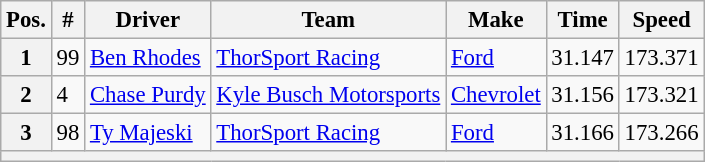<table class="wikitable" style="font-size:95%">
<tr>
<th>Pos.</th>
<th>#</th>
<th>Driver</th>
<th>Team</th>
<th>Make</th>
<th>Time</th>
<th>Speed</th>
</tr>
<tr>
<th>1</th>
<td>99</td>
<td><a href='#'>Ben Rhodes</a></td>
<td><a href='#'>ThorSport Racing</a></td>
<td><a href='#'>Ford</a></td>
<td>31.147</td>
<td>173.371</td>
</tr>
<tr>
<th>2</th>
<td>4</td>
<td><a href='#'>Chase Purdy</a></td>
<td><a href='#'>Kyle Busch Motorsports</a></td>
<td><a href='#'>Chevrolet</a></td>
<td>31.156</td>
<td>173.321</td>
</tr>
<tr>
<th>3</th>
<td>98</td>
<td><a href='#'>Ty Majeski</a></td>
<td><a href='#'>ThorSport Racing</a></td>
<td><a href='#'>Ford</a></td>
<td>31.166</td>
<td>173.266</td>
</tr>
<tr>
<th colspan="7"></th>
</tr>
</table>
